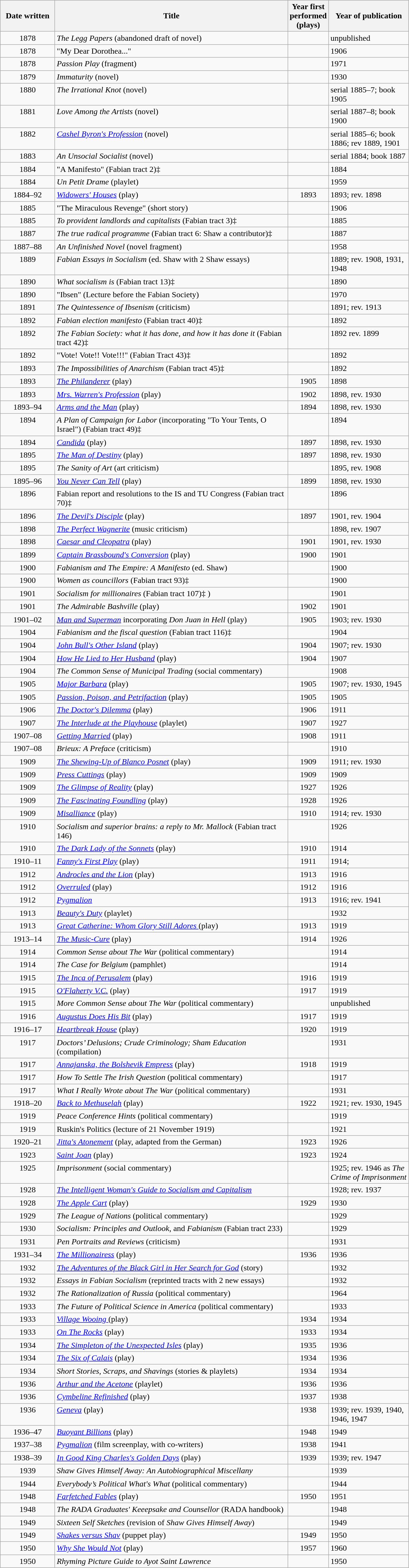<table class="sortable wikitable">
<tr>
<th width="100">Date written</th>
<th width="450">Title</th>
<th width="60">Year first performed (plays)</th>
<th width="150">Year of publication</th>
</tr>
<tr valign="top">
<td align= "center">1878</td>
<td><em>The Legg Papers</em> (abandoned draft of novel)</td>
<td></td>
<td>unpublished</td>
</tr>
<tr valign="top">
<td align= "center">1878</td>
<td>"My Dear Dorothea..."</td>
<td></td>
<td>1906</td>
</tr>
<tr valign="top">
<td align= "center">1878</td>
<td><em>Passion Play</em> (fragment)</td>
<td></td>
<td>1971</td>
</tr>
<tr valign="top">
<td align= "center">1879</td>
<td><em>Immaturity</em> (novel)</td>
<td></td>
<td>1930</td>
</tr>
<tr valign="top">
<td align= "center">1880</td>
<td><em>The Irrational Knot</em> (novel)</td>
<td></td>
<td>serial 1885–7; book 1905</td>
</tr>
<tr valign="top">
<td align= "center">1881</td>
<td><em>Love Among the Artists</em> (novel)</td>
<td></td>
<td>serial 1887–8; book 1900</td>
</tr>
<tr valign="top">
<td align= "center">1882</td>
<td><em><a href='#'>Cashel Byron's Profession</a></em> (novel)</td>
<td></td>
<td>serial 1885–6; book 1886; rev 1889, 1901</td>
</tr>
<tr valign="top">
<td align= "center">1883</td>
<td><em>An Unsocial Socialist</em> (novel)</td>
<td></td>
<td>serial 1884; book 1887</td>
</tr>
<tr valign="top">
<td align= "center">1884</td>
<td>"A Manifesto" (Fabian tract 2)‡</td>
<td></td>
<td>1884</td>
</tr>
<tr valign="top">
<td align= "center">1884</td>
<td><em>Un Petit Drame</em> (playlet)</td>
<td></td>
<td>1959</td>
</tr>
<tr valign="top">
<td align= "center">1884–92</td>
<td><em><a href='#'>Widowers' Houses</a></em> (play)</td>
<td align= "center">1893</td>
<td>1893; rev. 1898</td>
</tr>
<tr valign="top">
<td align= "center">1885</td>
<td>"The Miraculous Revenge" (short story)</td>
<td></td>
<td>1906</td>
</tr>
<tr valign="top">
<td align= "center">1885</td>
<td><em>To provident landlords and capitalists</em> (Fabian tract 3)‡</td>
<td></td>
<td>1885</td>
</tr>
<tr valign="top">
<td align= "center">1887</td>
<td><em>The true radical programme</em> (Fabian tract 6: Shaw a contributor)‡</td>
<td></td>
<td>1887</td>
</tr>
<tr valign="top">
<td align= "center">1887–88</td>
<td><em>An Unfinished Novel</em> (novel fragment)</td>
<td></td>
<td>1958</td>
</tr>
<tr valign="top">
<td align= "center">1889</td>
<td><em>Fabian Essays in Socialism</em> (ed. Shaw with 2 Shaw essays)</td>
<td></td>
<td>1889; rev. 1908, 1931, 1948</td>
</tr>
<tr valign="top">
<td align= "center">1890</td>
<td><em>What socialism is</em> (Fabian tract 13)‡</td>
<td></td>
<td>1890</td>
</tr>
<tr valign="top">
<td align= "center">1890</td>
<td>"Ibsen" (Lecture before the Fabian Society)</td>
<td></td>
<td>1970</td>
</tr>
<tr valign="top">
<td align= "center">1891</td>
<td><em>The Quintessence of Ibsenism</em> (criticism)</td>
<td></td>
<td>1891; rev. 1913</td>
</tr>
<tr valign="top">
<td align= "center">1892</td>
<td><em>Fabian election manifesto</em> (Fabian tract 40)‡</td>
<td></td>
<td>1892</td>
</tr>
<tr valign="top">
<td align= "center">1892</td>
<td><em>The Fabian Society: what it has done, and how it has done it</em> (Fabian tract 42)‡</td>
<td></td>
<td>1892 rev. 1899</td>
</tr>
<tr valign="top">
<td align= "center">1892</td>
<td>"Vote! Vote!! Vote!!!" (Fabian Tract 43)‡</td>
<td></td>
<td>1892</td>
</tr>
<tr valign="top">
<td align= "center">1893</td>
<td><em>The Impossibilities of Anarchism</em> (Fabian tract 45)‡</td>
<td></td>
<td>1892</td>
</tr>
<tr valign="top">
<td align= "center">1893</td>
<td><em><a href='#'>The Philanderer</a></em> (play)</td>
<td align= "center">1905</td>
<td>1898</td>
</tr>
<tr valign="top">
<td align= "center">1893</td>
<td><em><a href='#'>Mrs. Warren's Profession</a></em> (play)</td>
<td align= "center">1902</td>
<td>1898, rev. 1930</td>
</tr>
<tr valign="top">
<td align= "center">1893–94</td>
<td><em><a href='#'>Arms and the Man</a></em> (play)</td>
<td align= "center">1894</td>
<td>1898, rev. 1930</td>
</tr>
<tr valign="top">
<td align= "center">1894</td>
<td><em>A Plan of Campaign for Labor</em> (incorporating "To Your Tents, O Israel") (Fabian tract 49)‡</td>
<td></td>
<td>1894</td>
</tr>
<tr valign="top">
<td align= "center">1894</td>
<td><em><a href='#'>Candida</a></em> (play)</td>
<td align= "center">1897</td>
<td>1898, rev. 1930</td>
</tr>
<tr valign="top">
<td align= "center">1895</td>
<td><em><a href='#'>The Man of Destiny</a></em> (play)</td>
<td align= "center">1897</td>
<td>1898, rev. 1930</td>
</tr>
<tr valign="top">
<td align= "center">1895</td>
<td><em>The Sanity of Art</em> (art criticism)</td>
<td></td>
<td>1895, rev. 1908</td>
</tr>
<tr valign="top">
<td align= "center">1895–96</td>
<td><em><a href='#'>You Never Can Tell</a></em> (play)</td>
<td align= "center">1899</td>
<td>1898, rev. 1930</td>
</tr>
<tr valign="top">
<td align= "center">1896</td>
<td>Fabian report and resolutions to the IS and TU Congress (Fabian tract 70)‡</td>
<td></td>
<td>1896</td>
</tr>
<tr valign="top">
<td align= "center">1896</td>
<td><em><a href='#'>The Devil's Disciple</a></em> (play)</td>
<td align= "center">1897</td>
<td>1901, rev. 1904</td>
</tr>
<tr valign="top">
<td align= "center">1898</td>
<td><em><a href='#'>The Perfect Wagnerite</a></em> (music criticism)</td>
<td></td>
<td>1898, rev. 1907</td>
</tr>
<tr valign="top">
<td align= "center">1898</td>
<td><em><a href='#'>Caesar and Cleopatra</a></em> (play)</td>
<td align= "center">1901</td>
<td>1901, rev. 1930</td>
</tr>
<tr valign="top">
<td align= "center">1899</td>
<td><em><a href='#'>Captain Brassbound's Conversion</a></em> (play)</td>
<td align= "center">1900</td>
<td>1901</td>
</tr>
<tr valign="top">
<td align= "center">1900</td>
<td><em>Fabianism and The Empire: A Manifesto</em> (ed. Shaw)</td>
<td></td>
<td>1900</td>
</tr>
<tr valign="top">
<td align= "center">1900</td>
<td><em>Women as councillors</em> (Fabian tract 93)‡</td>
<td></td>
<td>1900</td>
</tr>
<tr valign="top">
<td align= "center">1901</td>
<td><em>Socialism for millionaires</em> (Fabian tract 107)‡ )</td>
<td></td>
<td>1901</td>
</tr>
<tr valign="top">
<td align= "center">1901</td>
<td><em>The Admirable Bashville</em> (play)</td>
<td align= "center">1902</td>
<td>1901</td>
</tr>
<tr valign="top">
<td align= "center">1901–02</td>
<td><em><a href='#'>Man and Superman</a></em> incorporating <em>Don Juan in Hell</em> (play)</td>
<td align= "center">1905</td>
<td>1903; rev. 1930</td>
</tr>
<tr valign="top">
<td align= "center">1904</td>
<td><em>Fabianism and the fiscal question</em> (Fabian tract 116)‡</td>
<td></td>
<td>1904</td>
</tr>
<tr valign="top">
<td align= "center">1904</td>
<td><em><a href='#'>John Bull's Other Island</a></em> (play)</td>
<td align= "center">1904</td>
<td>1907; rev. 1930</td>
</tr>
<tr valign="top">
<td align= "center">1904</td>
<td><em><a href='#'>How He Lied to Her Husband</a></em> (play)</td>
<td align= "center">1904</td>
<td>1907</td>
</tr>
<tr valign="top">
<td align= "center">1904</td>
<td><em>The Common Sense of Municipal Trading</em> (social commentary)</td>
<td></td>
<td>1908</td>
</tr>
<tr valign="top">
<td align= "center">1905</td>
<td><em><a href='#'>Major Barbara</a></em> (play)</td>
<td align= "center">1905</td>
<td>1907; rev. 1930, 1945</td>
</tr>
<tr valign="top">
<td align= "center">1905</td>
<td><em><a href='#'>Passion, Poison, and Petrifaction</a></em> (play)</td>
<td align= "center">1905</td>
<td>1905</td>
</tr>
<tr valign="top">
<td align= "center">1906</td>
<td><em><a href='#'>The Doctor's Dilemma</a></em> (play)</td>
<td align= "center">1906</td>
<td>1911</td>
</tr>
<tr valign="top">
<td align= "center">1907</td>
<td><em><a href='#'>The Interlude at the Playhouse</a></em> (playlet)</td>
<td align= "center">1907</td>
<td>1927</td>
</tr>
<tr valign="top">
<td align= "center">1907–08</td>
<td><em><a href='#'>Getting Married</a></em> (play)</td>
<td align= "center">1908</td>
<td>1911</td>
</tr>
<tr valign="top">
<td align= "center">1907–08</td>
<td><em>Brieux: A Preface</em> (criticism)</td>
<td></td>
<td>1910</td>
</tr>
<tr valign="top">
<td align= "center">1909</td>
<td><em><a href='#'>The Shewing-Up of Blanco Posnet</a></em> (play)</td>
<td align= "center">1909</td>
<td>1911; rev. 1930</td>
</tr>
<tr valign="top">
<td align= "center">1909</td>
<td><em><a href='#'>Press Cuttings</a></em> (play)</td>
<td align= "center">1909</td>
<td>1909</td>
</tr>
<tr valign="top">
<td align= "center">1909</td>
<td><em><a href='#'>The Glimpse of Reality</a></em> (play)</td>
<td align= "center">1927</td>
<td>1926</td>
</tr>
<tr valign="top">
<td align= "center">1909</td>
<td><em><a href='#'>The Fascinating Foundling</a></em> (play)</td>
<td align= "center">1928</td>
<td>1926</td>
</tr>
<tr valign="top">
<td align= "center">1909</td>
<td><em><a href='#'>Misalliance</a></em> (play)</td>
<td align= "center">1910</td>
<td>1914; rev. 1930</td>
</tr>
<tr valign="top">
<td align= "center">1910</td>
<td><em>Socialism and superior brains: a reply to Mr. Mallock</em> (Fabian tract 146)</td>
<td></td>
<td>1926</td>
</tr>
<tr valign="top">
<td align= "center">1910</td>
<td><em><a href='#'>The Dark Lady of the Sonnets</a></em> (play)</td>
<td align= "center">1910</td>
<td>1914</td>
</tr>
<tr valign="top">
<td align= "center">1910–11</td>
<td><em><a href='#'>Fanny's First Play</a></em> (play)</td>
<td align= "center">1911</td>
<td>1914;</td>
</tr>
<tr valign="top">
<td align= "center">1912</td>
<td><em><a href='#'>Androcles and the Lion</a></em> (play)</td>
<td align= "center">1913</td>
<td>1916</td>
</tr>
<tr valign="top">
<td align= "center">1912</td>
<td><a href='#'><em>Overruled</em></a> (play)</td>
<td align= "center">1912</td>
<td>1916</td>
</tr>
<tr valign="top">
<td align= "center">1912</td>
<td><a href='#'><em>Pygmalion</em></a></td>
<td align= "center">1913</td>
<td>1916; rev. 1941</td>
</tr>
<tr valign="top">
<td align= "center">1913</td>
<td><em><a href='#'>Beauty's Duty</a></em> (playlet)</td>
<td></td>
<td>1932</td>
</tr>
<tr valign="top">
<td align= "center">1913</td>
<td><em><a href='#'>Great Catherine: Whom Glory Still Adores </a></em> (play)</td>
<td align= "center">1913</td>
<td>1919</td>
</tr>
<tr valign="top">
<td align= "center">1913–14</td>
<td><em><a href='#'>The Music-Cure</a></em> (play)</td>
<td align= "center">1914</td>
<td>1926</td>
</tr>
<tr valign="top">
<td align= "center">1914</td>
<td><em>Common Sense about The War</em> (political commentary)</td>
<td></td>
<td>1914</td>
</tr>
<tr valign="top">
<td align= "center">1914</td>
<td><em>The Case for Belgium</em> (pamphlet)</td>
<td></td>
<td>1914</td>
</tr>
<tr valign="top">
<td align= "center">1915</td>
<td><em><a href='#'>The Inca of Perusalem</a></em> (play)</td>
<td align= "center">1916</td>
<td>1919</td>
</tr>
<tr valign="top">
<td align= "center">1915</td>
<td><em><a href='#'>O'Flaherty V.C.</a></em> (play)</td>
<td align= "center">1917</td>
<td>1919</td>
</tr>
<tr valign="top">
<td align= "center">1915</td>
<td><em>More Common Sense about The War</em> (political commentary)</td>
<td></td>
<td>unpublished</td>
</tr>
<tr valign="top">
<td align= "center">1916</td>
<td><em><a href='#'>Augustus Does His Bit</a></em> (play)</td>
<td align= "center">1917</td>
<td>1919</td>
</tr>
<tr valign="top">
<td align= "center">1916–17</td>
<td><em><a href='#'>Heartbreak House</a></em> (play)</td>
<td align= "center">1920</td>
<td>1919</td>
</tr>
<tr valign="top">
</tr>
<tr valign="top">
<td align= "center">1917</td>
<td><em>Doctors’ Delusions; Crude Criminology; Sham Education</em> (compilation)</td>
<td></td>
<td>1931</td>
</tr>
<tr valign="top">
<td align= "center">1917</td>
<td><em><a href='#'>Annajanska, the Bolshevik Empress</a></em> (play)</td>
<td align= "center">1918</td>
<td>1919</td>
</tr>
<tr valign="top">
<td align= "center">1917</td>
<td><em>How To Settle The Irish Question</em> (political commentary)</td>
<td></td>
<td>1917</td>
</tr>
<tr valign="top">
<td align= "center">1917</td>
<td><em>What I Really Wrote about The War</em> (political commentary)</td>
<td></td>
<td>1931</td>
</tr>
<tr valign="top">
<td align= "center">1918–20</td>
<td><em><a href='#'>Back to Methuselah</a></em> (play)</td>
<td align= "center">1922</td>
<td>1921; rev. 1930, 1945</td>
</tr>
<tr valign="top">
<td align= "center">1919</td>
<td><em>Peace Conference Hints</em> (political commentary)</td>
<td></td>
<td>1919</td>
</tr>
<tr valign="top">
<td align= "center">1919</td>
<td>Ruskin's Politics (lecture of 21 November 1919)</td>
<td></td>
<td>1921</td>
</tr>
<tr valign="top">
<td align= "center">1920–21</td>
<td><em><a href='#'>Jitta's Atonement</a></em> (play, adapted from the German)</td>
<td align= "center">1923</td>
<td>1926</td>
</tr>
<tr valign="top">
<td align= "center">1923</td>
<td><em><a href='#'>Saint Joan</a></em> (play)</td>
<td align= "center">1923</td>
<td>1924</td>
</tr>
<tr valign="top">
<td align= "center">1925</td>
<td><em>Imprisonment</em> (social commentary)</td>
<td></td>
<td>1925; rev. 1946 as <em>The Crime of Imprisonment</em></td>
</tr>
<tr valign="top">
<td align= "center">1928</td>
<td><em><a href='#'>The Intelligent Woman's Guide to Socialism and Capitalism</a></em></td>
<td></td>
<td>1928; rev. 1937</td>
</tr>
<tr valign="top">
<td align= "center">1928</td>
<td><em><a href='#'>The Apple Cart</a></em> (play)</td>
<td align= "center">1929</td>
<td>1930</td>
</tr>
<tr valign="top">
<td align= "center">1929</td>
<td><em>The League of Nations</em> (political commentary)</td>
<td></td>
<td>1929</td>
</tr>
<tr valign="top">
<td align= "center">1930</td>
<td><em>Socialism: Principles and Outlook</em>, and <em>Fabianism</em> (Fabian tract 233)</td>
<td></td>
<td>1929</td>
</tr>
<tr valign="top">
<td align= "center">1931</td>
<td><em>Pen Portraits and Reviews</em> (criticism)</td>
<td></td>
<td>1931</td>
</tr>
<tr valign="top">
<td align= "center">1931–34</td>
<td><em><a href='#'>The Millionairess</a></em> (play)</td>
<td align= "center">1936</td>
<td>1936</td>
</tr>
<tr valign="top">
<td align= "center">1932</td>
<td><em><a href='#'>The Adventures of the Black Girl in Her Search for God</a></em> (story)</td>
<td></td>
<td>1932</td>
</tr>
<tr valign="top">
<td align= "center">1932</td>
<td><em>Essays in Fabian Socialism</em> (reprinted tracts with 2 new essays)</td>
<td></td>
<td>1932</td>
</tr>
<tr valign="top">
<td align= "center">1932</td>
<td><em>The Rationalization of Russia</em> (political commentary)</td>
<td></td>
<td>1964</td>
</tr>
<tr valign="top">
<td align= "center">1933</td>
<td><em>The Future of Political Science in America</em> (political commentary)</td>
<td></td>
<td>1933</td>
</tr>
<tr valign="top">
<td align= "center">1933</td>
<td><em><a href='#'>Village Wooing </a></em> (play)</td>
<td align= "center">1934</td>
<td>1934</td>
</tr>
<tr valign="top">
<td align= "center">1933</td>
<td><em><a href='#'>On The Rocks</a></em> (play)</td>
<td align= "center">1933</td>
<td>1934</td>
</tr>
<tr valign="top">
<td align= "center">1934</td>
<td><em><a href='#'>The Simpleton of the Unexpected Isles</a></em> (play)</td>
<td align= "center">1935</td>
<td>1936</td>
</tr>
<tr valign="top">
<td align= "center">1934</td>
<td><em><a href='#'>The Six of Calais</a></em> (play)</td>
<td align= "center">1934</td>
<td>1936</td>
</tr>
<tr valign="top">
<td align= "center">1934</td>
<td><em>Short Stories, Scraps, and Shavings</em> (stories & playlets)</td>
<td align= "center">1934</td>
<td>1934</td>
</tr>
<tr valign="top">
<td align= "center">1936</td>
<td><em><a href='#'>Arthur and the Acetone</a></em> (playlet)</td>
<td align= "center">1936</td>
<td>1936</td>
</tr>
<tr valign="top">
<td align= "center">1936</td>
<td><em><a href='#'>Cymbeline Refinished</a></em> (play)</td>
<td align= "center">1937</td>
<td>1938</td>
</tr>
<tr valign="top">
<td align= "center">1936</td>
<td><em><a href='#'>Geneva</a></em> (play)</td>
<td align= "center">1938</td>
<td>1939; rev. 1939, 1940, 1946, 1947</td>
</tr>
<tr valign="top">
<td align= "center">1936–47</td>
<td><em><a href='#'>Buoyant Billions</a></em> (play)</td>
<td align= "center">1948</td>
<td>1949</td>
</tr>
<tr valign="top">
<td align= "center">1937–38</td>
<td><a href='#'><em>Pygmalion</em></a> (film screenplay, with co-writers)</td>
<td align= "center">1938</td>
<td>1941</td>
</tr>
<tr valign="top">
<td align= "center">1938–39</td>
<td><em><a href='#'>In Good King Charles's Golden Days</a></em> (play)</td>
<td align= "center">1939</td>
<td>1939; rev. 1947</td>
</tr>
<tr valign="top">
<td align= "center">1939</td>
<td><em>Shaw Gives Himself Away: An Autobiographical Miscellany</em></td>
<td></td>
<td>1939</td>
</tr>
<tr valign="top">
<td align= "center">1944</td>
<td><em>Everybody’s Political What's What</em> (political commentary)</td>
<td></td>
<td>1944</td>
</tr>
<tr valign="top">
<td align= "center">1948</td>
<td><em><a href='#'>Farfetched Fables</a></em> (play)</td>
<td align= "center">1950</td>
<td>1951</td>
</tr>
<tr valign="top">
<td align= "center">1948</td>
<td><em>The RADA Graduates' Keeepsake and Counsellor</em> (RADA handbook)</td>
<td></td>
<td>1948 </td>
</tr>
<tr valign="top">
<td align= "center">1949</td>
<td><em>Sixteen Self Sketches</em> (revision of <em>Shaw Gives Himself Away</em>)</td>
<td></td>
<td>1949</td>
</tr>
<tr valign="top">
<td align= "center">1949</td>
<td><em><a href='#'>Shakes versus Shav</a></em> (puppet play)</td>
<td align= "center">1949</td>
<td>1950</td>
</tr>
<tr valign="top">
<td align= "center">1950</td>
<td><em><a href='#'>Why She Would Not</a></em> (play)</td>
<td align= "center">1957</td>
<td>1960</td>
</tr>
<tr valign="top">
<td align= "center">1950</td>
<td><em>Rhyming Picture Guide to Ayot Saint Lawrence</em></td>
<td></td>
<td>1950</td>
</tr>
</table>
